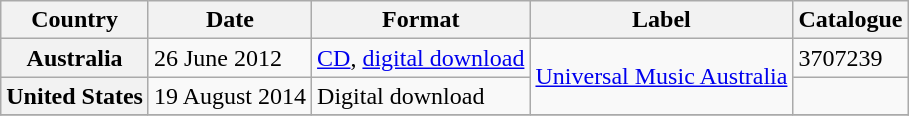<table class="wikitable plainrowheaders">
<tr>
<th scope="col">Country</th>
<th scope="col">Date</th>
<th scope="col">Format</th>
<th scope="col">Label</th>
<th scope="col">Catalogue</th>
</tr>
<tr>
<th scope="row">Australia</th>
<td>26 June 2012</td>
<td><a href='#'>CD</a>, <a href='#'>digital download</a></td>
<td rowspan="2"><a href='#'>Universal Music Australia</a></td>
<td>3707239</td>
</tr>
<tr>
<th scope="row">United States</th>
<td>19 August 2014</td>
<td>Digital download</td>
<td></td>
</tr>
<tr>
</tr>
</table>
